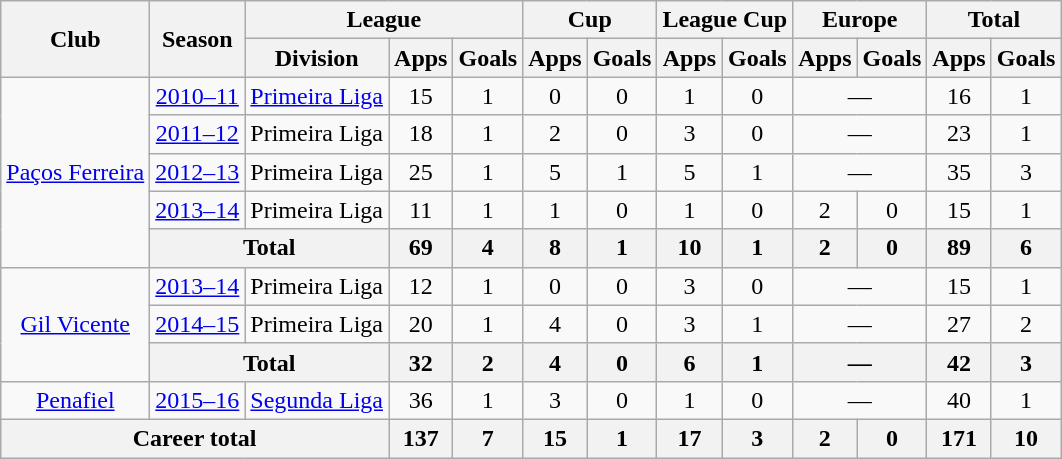<table class="wikitable" style="text-align:center">
<tr>
<th rowspan="2">Club</th>
<th rowspan="2">Season</th>
<th colspan="3">League</th>
<th colspan="2">Cup</th>
<th colspan="2">League Cup</th>
<th colspan="2">Europe</th>
<th colspan="2">Total</th>
</tr>
<tr>
<th>Division</th>
<th>Apps</th>
<th>Goals</th>
<th>Apps</th>
<th>Goals</th>
<th>Apps</th>
<th>Goals</th>
<th>Apps</th>
<th>Goals</th>
<th>Apps</th>
<th>Goals</th>
</tr>
<tr>
<td rowspan="5"><a href='#'>Paços Ferreira</a></td>
<td><a href='#'>2010–11</a></td>
<td><a href='#'>Primeira Liga</a></td>
<td>15</td>
<td>1</td>
<td>0</td>
<td>0</td>
<td>1</td>
<td>0</td>
<td colspan="2">—</td>
<td>16</td>
<td>1</td>
</tr>
<tr>
<td><a href='#'>2011–12</a></td>
<td>Primeira Liga</td>
<td>18</td>
<td>1</td>
<td>2</td>
<td>0</td>
<td>3</td>
<td>0</td>
<td colspan="2">—</td>
<td>23</td>
<td>1</td>
</tr>
<tr>
<td><a href='#'>2012–13</a></td>
<td>Primeira Liga</td>
<td>25</td>
<td>1</td>
<td>5</td>
<td>1</td>
<td>5</td>
<td>1</td>
<td colspan="2">—</td>
<td>35</td>
<td>3</td>
</tr>
<tr>
<td><a href='#'>2013–14</a></td>
<td>Primeira Liga</td>
<td>11</td>
<td>1</td>
<td>1</td>
<td>0</td>
<td>1</td>
<td>0</td>
<td>2</td>
<td>0</td>
<td>15</td>
<td>1</td>
</tr>
<tr>
<th colspan="2">Total</th>
<th>69</th>
<th>4</th>
<th>8</th>
<th>1</th>
<th>10</th>
<th>1</th>
<th>2</th>
<th>0</th>
<th>89</th>
<th>6</th>
</tr>
<tr>
<td rowspan="3"><a href='#'>Gil Vicente</a></td>
<td><a href='#'>2013–14</a></td>
<td>Primeira Liga</td>
<td>12</td>
<td>1</td>
<td>0</td>
<td>0</td>
<td>3</td>
<td>0</td>
<td colspan="2">—</td>
<td>15</td>
<td>1</td>
</tr>
<tr>
<td><a href='#'>2014–15</a></td>
<td>Primeira Liga</td>
<td>20</td>
<td>1</td>
<td>4</td>
<td>0</td>
<td>3</td>
<td>1</td>
<td colspan="2">—</td>
<td>27</td>
<td>2</td>
</tr>
<tr>
<th colspan="2">Total</th>
<th>32</th>
<th>2</th>
<th>4</th>
<th>0</th>
<th>6</th>
<th>1</th>
<th colspan="2">—</th>
<th>42</th>
<th>3</th>
</tr>
<tr>
<td><a href='#'>Penafiel</a></td>
<td><a href='#'>2015–16</a></td>
<td><a href='#'>Segunda Liga</a></td>
<td>36</td>
<td>1</td>
<td>3</td>
<td>0</td>
<td>1</td>
<td>0</td>
<td colspan="2">—</td>
<td>40</td>
<td>1</td>
</tr>
<tr>
<th colspan="3">Career total</th>
<th>137</th>
<th>7</th>
<th>15</th>
<th>1</th>
<th>17</th>
<th>3</th>
<th>2</th>
<th>0</th>
<th>171</th>
<th>10</th>
</tr>
</table>
